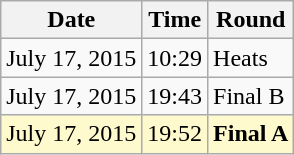<table class="wikitable">
<tr>
<th>Date</th>
<th>Time</th>
<th>Round</th>
</tr>
<tr>
<td>July 17, 2015</td>
<td>10:29</td>
<td>Heats</td>
</tr>
<tr>
<td>July 17, 2015</td>
<td>19:43</td>
<td>Final B</td>
</tr>
<tr style=background:lemonchiffon>
<td>July 17, 2015</td>
<td>19:52</td>
<td><strong>Final A</strong></td>
</tr>
</table>
